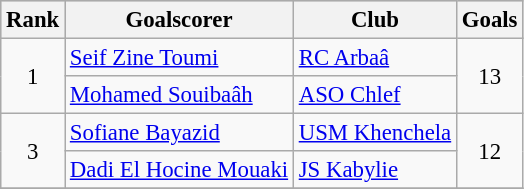<table class="wikitable" style="font-size: 95%;">
<tr bgcolor="#CCCCCC" align="center">
<th scope="col">Rank</th>
<th scope="col">Goalscorer</th>
<th scope="col">Club</th>
<th scope="col">Goals</th>
</tr>
<tr>
<td rowspan=2 align="center">1</td>
<td> <a href='#'>Seif Zine Toumi</a></td>
<td><a href='#'>RC Arbaâ</a></td>
<td rowspan=2 align="center">13</td>
</tr>
<tr>
<td> <a href='#'>Mohamed Souibaâh</a></td>
<td><a href='#'>ASO Chlef</a></td>
</tr>
<tr>
<td rowspan=2 align="center">3</td>
<td> <a href='#'>Sofiane Bayazid</a></td>
<td><a href='#'>USM Khenchela</a></td>
<td rowspan=2 align="center">12</td>
</tr>
<tr>
<td> <a href='#'>Dadi El Hocine Mouaki</a></td>
<td><a href='#'>JS Kabylie</a></td>
</tr>
<tr>
</tr>
</table>
